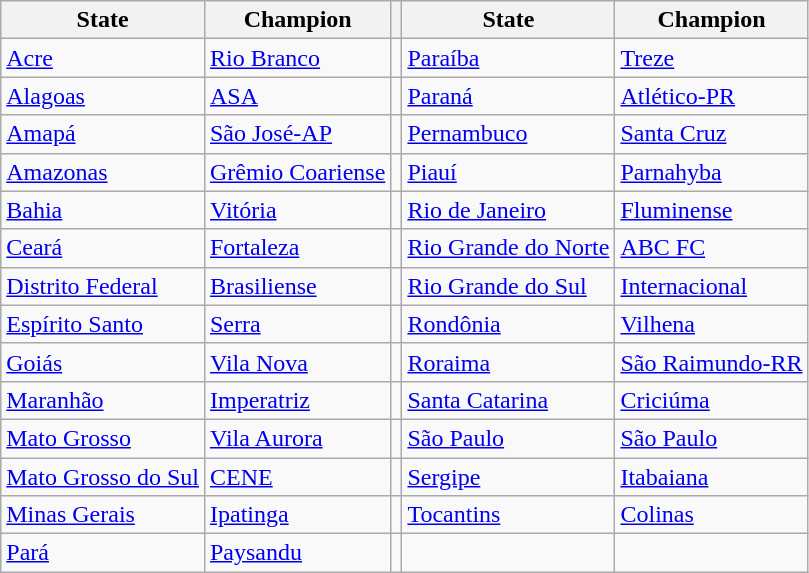<table class="wikitable">
<tr>
<th>State</th>
<th>Champion</th>
<th></th>
<th>State</th>
<th>Champion</th>
</tr>
<tr>
<td><a href='#'>Acre</a></td>
<td><a href='#'>Rio Branco</a></td>
<td></td>
<td><a href='#'>Paraíba</a></td>
<td><a href='#'>Treze</a></td>
</tr>
<tr>
<td><a href='#'>Alagoas</a></td>
<td><a href='#'>ASA</a></td>
<td></td>
<td><a href='#'>Paraná</a></td>
<td><a href='#'>Atlético-PR</a></td>
</tr>
<tr>
<td><a href='#'>Amapá</a></td>
<td><a href='#'>São José-AP</a></td>
<td></td>
<td><a href='#'>Pernambuco</a></td>
<td><a href='#'>Santa Cruz</a></td>
</tr>
<tr>
<td><a href='#'>Amazonas</a></td>
<td><a href='#'>Grêmio Coariense</a></td>
<td></td>
<td><a href='#'>Piauí</a></td>
<td><a href='#'>Parnahyba</a></td>
</tr>
<tr>
<td><a href='#'>Bahia</a></td>
<td><a href='#'>Vitória</a></td>
<td></td>
<td><a href='#'>Rio de Janeiro</a></td>
<td><a href='#'>Fluminense</a></td>
</tr>
<tr>
<td><a href='#'>Ceará</a></td>
<td><a href='#'>Fortaleza</a></td>
<td></td>
<td><a href='#'>Rio Grande do Norte</a></td>
<td><a href='#'>ABC FC</a></td>
</tr>
<tr>
<td><a href='#'>Distrito Federal</a></td>
<td><a href='#'>Brasiliense</a></td>
<td></td>
<td><a href='#'>Rio Grande do Sul</a></td>
<td><a href='#'>Internacional</a></td>
</tr>
<tr>
<td><a href='#'>Espírito Santo</a></td>
<td><a href='#'>Serra</a></td>
<td></td>
<td><a href='#'>Rondônia</a></td>
<td><a href='#'>Vilhena</a></td>
</tr>
<tr>
<td><a href='#'>Goiás</a></td>
<td><a href='#'>Vila Nova</a></td>
<td></td>
<td><a href='#'>Roraima</a></td>
<td><a href='#'>São Raimundo-RR</a></td>
</tr>
<tr>
<td><a href='#'>Maranhão</a></td>
<td><a href='#'>Imperatriz</a></td>
<td></td>
<td><a href='#'>Santa Catarina</a></td>
<td><a href='#'>Criciúma</a></td>
</tr>
<tr>
<td><a href='#'>Mato Grosso</a></td>
<td><a href='#'>Vila Aurora</a></td>
<td></td>
<td><a href='#'>São Paulo</a></td>
<td><a href='#'>São Paulo</a></td>
</tr>
<tr>
<td><a href='#'>Mato Grosso do Sul</a></td>
<td><a href='#'>CENE</a></td>
<td></td>
<td><a href='#'>Sergipe</a></td>
<td><a href='#'>Itabaiana</a></td>
</tr>
<tr>
<td><a href='#'>Minas Gerais</a></td>
<td><a href='#'>Ipatinga</a></td>
<td></td>
<td><a href='#'>Tocantins</a></td>
<td><a href='#'>Colinas</a></td>
</tr>
<tr>
<td><a href='#'>Pará</a></td>
<td><a href='#'>Paysandu</a></td>
<td></td>
<td></td>
<td></td>
</tr>
</table>
